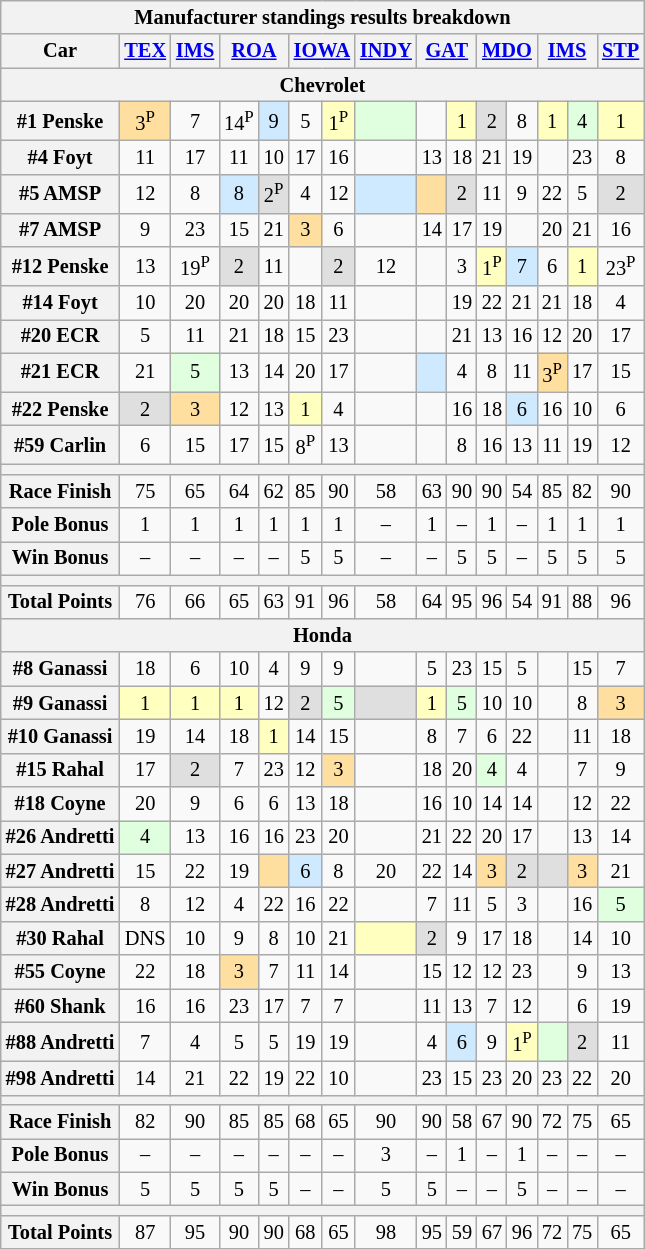<table class="wikitable mw-collapsible mw-collapsed" style="font-size: 85%; text-align:center">
<tr>
<th colspan="16" class="nowrap">Manufacturer standings results breakdown</th>
</tr>
<tr>
<th>Car</th>
<th><a href='#'>TEX</a></th>
<th><a href='#'>IMS</a></th>
<th colspan=2><a href='#'>ROA</a></th>
<th colspan=2><a href='#'>IOWA</a></th>
<th><a href='#'>INDY</a></th>
<th colspan=2><a href='#'>GAT</a></th>
<th colspan=2><a href='#'>MDO</a></th>
<th colspan=2><a href='#'>IMS</a></th>
<th><a href='#'>STP</a></th>
</tr>
<tr>
<th colspan="16">Chevrolet</th>
</tr>
<tr>
<th align="left">#1 Penske</th>
<td style="background:#FFDF9F">3<sup>P</sup></td>
<td>7</td>
<td>14<sup>P</sup></td>
<td style="background:#CFEAFF">9</td>
<td>5</td>
<td style="background:#FFFFBF">1<sup>P</sup></td>
<td style="background:#DFFFDF"></td>
<td></td>
<td style="background:#FFFFBF">1</td>
<td style="background:#DFDFDF">2</td>
<td>8</td>
<td style="background:#FFFFBF">1</td>
<td style="background:#DFFFDF">4</td>
<td style="background:#FFFFBF">1</td>
</tr>
<tr>
<th align="left">#4 Foyt</th>
<td>11</td>
<td>17</td>
<td>11</td>
<td>10</td>
<td>17</td>
<td>16</td>
<td></td>
<td>13</td>
<td>18</td>
<td>21</td>
<td>19</td>
<td></td>
<td>23</td>
<td>8</td>
</tr>
<tr>
<th align="left">#5 AMSP</th>
<td>12</td>
<td>8</td>
<td style="background:#CFEAFF">8</td>
<td style="background:#DFDFDF">2<sup>P</sup></td>
<td>4</td>
<td>12</td>
<td style="background:#CFEAFF"></td>
<td style="background:#FFDF9F"></td>
<td style="background:#DFDFDF">2</td>
<td>11</td>
<td>9</td>
<td>22</td>
<td>5</td>
<td style="background:#DFDFDF">2</td>
</tr>
<tr>
<th align="left">#7 AMSP</th>
<td>9</td>
<td>23</td>
<td>15</td>
<td>21</td>
<td style="background:#FFDF9F">3</td>
<td>6</td>
<td></td>
<td>14</td>
<td>17</td>
<td>19</td>
<td></td>
<td>20</td>
<td>21</td>
<td>16</td>
</tr>
<tr>
<th align="left">#12 Penske</th>
<td>13</td>
<td>19<sup>P</sup></td>
<td style="background:#DFDFDF">2</td>
<td>11</td>
<td></td>
<td style="background:#DFDFDF">2</td>
<td>12</td>
<td></td>
<td>3</td>
<td style="background:#FFFFBF">1<sup>P</sup></td>
<td style="background:#CFEAFF">7</td>
<td>6</td>
<td style="background:#FFFFBF">1</td>
<td>23<sup>P</sup></td>
</tr>
<tr>
<th align="left">#14 Foyt</th>
<td>10</td>
<td>20</td>
<td>20</td>
<td>20</td>
<td>18</td>
<td>11</td>
<td></td>
<td></td>
<td>19</td>
<td>22</td>
<td>21</td>
<td>21</td>
<td>18</td>
<td>4</td>
</tr>
<tr>
<th align="left">#20 ECR</th>
<td>5</td>
<td>11</td>
<td>21</td>
<td>18</td>
<td>15</td>
<td>23</td>
<td></td>
<td></td>
<td>21</td>
<td>13</td>
<td>16</td>
<td>12</td>
<td>20</td>
<td>17</td>
</tr>
<tr>
<th align="left">#21 ECR</th>
<td>21</td>
<td style="background:#DFFFDF">5</td>
<td>13</td>
<td>14</td>
<td>20</td>
<td>17</td>
<td></td>
<td style="background:#CFEAFF"></td>
<td>4</td>
<td>8</td>
<td>11</td>
<td style="background:#FFDF9F">3<sup>P</sup></td>
<td>17</td>
<td>15</td>
</tr>
<tr>
<th align="left">#22 Penske</th>
<td style="background:#DFDFDF">2</td>
<td style="background:#FFDF9F">3</td>
<td>12</td>
<td>13</td>
<td style="background:#FFFFBF">1</td>
<td>4</td>
<td></td>
<td></td>
<td>16</td>
<td>18</td>
<td style="background:#CFEAFF">6</td>
<td>16</td>
<td>10</td>
<td>6</td>
</tr>
<tr>
<th align="left">#59 Carlin</th>
<td>6</td>
<td>15</td>
<td>17</td>
<td>15</td>
<td>8<sup>P</sup></td>
<td>13</td>
<td></td>
<td></td>
<td>8</td>
<td>16</td>
<td>13</td>
<td>11</td>
<td>19</td>
<td>12</td>
</tr>
<tr>
<th colspan="16"></th>
</tr>
<tr>
<th>Race Finish</th>
<td>75</td>
<td>65</td>
<td>64</td>
<td>62</td>
<td>85</td>
<td>90</td>
<td>58</td>
<td>63</td>
<td>90</td>
<td>90</td>
<td>54</td>
<td>85</td>
<td>82</td>
<td>90</td>
</tr>
<tr>
<th>Pole Bonus</th>
<td>1</td>
<td>1</td>
<td>1</td>
<td>1</td>
<td>1</td>
<td>1</td>
<td>–</td>
<td>1</td>
<td>–</td>
<td>1</td>
<td>–</td>
<td>1</td>
<td>1</td>
<td>1</td>
</tr>
<tr>
<th>Win Bonus</th>
<td>–</td>
<td>–</td>
<td>–</td>
<td>–</td>
<td>5</td>
<td>5</td>
<td>–</td>
<td>–</td>
<td>5</td>
<td>5</td>
<td>–</td>
<td>5</td>
<td>5</td>
<td>5</td>
</tr>
<tr>
<th colspan="16"></th>
</tr>
<tr>
<th>Total Points</th>
<td>76</td>
<td>66</td>
<td>65</td>
<td>63</td>
<td>91</td>
<td>96</td>
<td>58</td>
<td>64</td>
<td>95</td>
<td>96</td>
<td>54</td>
<td>91</td>
<td>88</td>
<td>96</td>
</tr>
<tr>
<th colspan="16">Honda</th>
</tr>
<tr>
<th align="left">#8 Ganassi</th>
<td>18</td>
<td>6</td>
<td>10</td>
<td>4</td>
<td>9</td>
<td>9</td>
<td></td>
<td>5</td>
<td>23</td>
<td>15</td>
<td>5</td>
<td></td>
<td>15</td>
<td>7</td>
</tr>
<tr>
<th align="left">#9 Ganassi</th>
<td style="background:#FFFFBF">1</td>
<td style="background:#FFFFBF">1</td>
<td style="background:#FFFFBF">1</td>
<td>12</td>
<td style="background:#DFDFDF">2</td>
<td style="background:#DFFFDF">5</td>
<td style="background:#DFDFDF"></td>
<td style="background:#FFFFBF">1</td>
<td style="background:#DFFFDF">5</td>
<td>10</td>
<td>10</td>
<td></td>
<td>8</td>
<td style="background:#FFDF9F">3</td>
</tr>
<tr>
<th align="left">#10 Ganassi</th>
<td>19</td>
<td>14</td>
<td>18</td>
<td style="background:#FFFFBF">1</td>
<td>14</td>
<td>15</td>
<td></td>
<td>8</td>
<td>7</td>
<td>6</td>
<td>22</td>
<td></td>
<td>11</td>
<td>18</td>
</tr>
<tr>
<th align="left">#15 Rahal</th>
<td>17</td>
<td style="background:#DFDFDF">2</td>
<td>7</td>
<td>23</td>
<td>12</td>
<td style="background:#FFDF9F">3</td>
<td></td>
<td>18</td>
<td>20</td>
<td style="background:#DFFFDF">4</td>
<td>4</td>
<td></td>
<td>7</td>
<td>9</td>
</tr>
<tr>
<th align="left">#18 Coyne</th>
<td>20</td>
<td>9</td>
<td>6</td>
<td>6</td>
<td>13</td>
<td>18</td>
<td></td>
<td>16</td>
<td>10</td>
<td>14</td>
<td>14</td>
<td></td>
<td>12</td>
<td>22</td>
</tr>
<tr>
<th align="left">#26 Andretti</th>
<td style="background:#DFFFDF">4</td>
<td>13</td>
<td>16</td>
<td>16</td>
<td>23</td>
<td>20</td>
<td></td>
<td>21</td>
<td>22</td>
<td>20</td>
<td>17</td>
<td></td>
<td>13</td>
<td>14</td>
</tr>
<tr>
<th align="left">#27 Andretti</th>
<td>15</td>
<td>22</td>
<td>19</td>
<td style="background:#FFDF9F"></td>
<td style="background:#CFEAFF">6</td>
<td>8</td>
<td>20</td>
<td>22</td>
<td>14</td>
<td style="background:#FFDF9F">3</td>
<td style="background:#DFDFDF">2</td>
<td style="background:#DFDFDF"></td>
<td style="background:#FFDF9F">3</td>
<td>21</td>
</tr>
<tr>
<th align="left">#28 Andretti</th>
<td>8</td>
<td>12</td>
<td>4</td>
<td>22</td>
<td>16</td>
<td>22</td>
<td></td>
<td>7</td>
<td>11</td>
<td>5</td>
<td>3</td>
<td></td>
<td>16</td>
<td style="background:#DFFFDF">5</td>
</tr>
<tr>
<th align="left">#30 Rahal</th>
<td>DNS</td>
<td>10</td>
<td>9</td>
<td>8</td>
<td>10</td>
<td>21</td>
<td style="background:#FFFFBF"></td>
<td style="background:#DFDFDF">2</td>
<td>9</td>
<td>17</td>
<td>18</td>
<td></td>
<td>14</td>
<td>10</td>
</tr>
<tr>
<th align="left">#55 Coyne</th>
<td>22</td>
<td>18</td>
<td style="background:#FFDF9F">3</td>
<td>7</td>
<td>11</td>
<td>14</td>
<td></td>
<td>15</td>
<td>12</td>
<td>12</td>
<td>23</td>
<td></td>
<td>9</td>
<td>13</td>
</tr>
<tr>
<th align="left">#60 Shank</th>
<td>16</td>
<td>16</td>
<td>23</td>
<td>17</td>
<td>7</td>
<td>7</td>
<td></td>
<td>11</td>
<td>13</td>
<td>7</td>
<td>12</td>
<td></td>
<td>6</td>
<td>19</td>
</tr>
<tr>
<th align="left">#88 Andretti</th>
<td>7</td>
<td>4</td>
<td>5</td>
<td>5</td>
<td>19</td>
<td>19</td>
<td></td>
<td>4</td>
<td style="background:#CFEAFF">6</td>
<td>9</td>
<td style="background:#FFFFBF">1<sup>P</sup></td>
<td style="background:#DFFFDF"></td>
<td style="background:#DFDFDF">2</td>
<td>11</td>
</tr>
<tr>
<th align="left">#98 Andretti</th>
<td>14</td>
<td>21</td>
<td>22</td>
<td>19</td>
<td>22</td>
<td>10</td>
<td></td>
<td>23</td>
<td>15</td>
<td>23</td>
<td>20</td>
<td>23</td>
<td>22</td>
<td>20</td>
</tr>
<tr>
<th colspan="16"></th>
</tr>
<tr>
<th>Race Finish</th>
<td>82</td>
<td>90</td>
<td>85</td>
<td>85</td>
<td>68</td>
<td>65</td>
<td>90</td>
<td>90</td>
<td>58</td>
<td>67</td>
<td>90</td>
<td>72</td>
<td>75</td>
<td>65</td>
</tr>
<tr>
<th>Pole Bonus</th>
<td>–</td>
<td>–</td>
<td>–</td>
<td>–</td>
<td>–</td>
<td>–</td>
<td>3</td>
<td>–</td>
<td>1</td>
<td>–</td>
<td>1</td>
<td>–</td>
<td>–</td>
<td>–</td>
</tr>
<tr>
<th>Win Bonus</th>
<td>5</td>
<td>5</td>
<td>5</td>
<td>5</td>
<td>–</td>
<td>–</td>
<td>5</td>
<td>5</td>
<td>–</td>
<td>–</td>
<td>5</td>
<td>–</td>
<td>–</td>
<td>–</td>
</tr>
<tr>
<th colspan="16"></th>
</tr>
<tr>
<th>Total Points</th>
<td>87</td>
<td>95</td>
<td>90</td>
<td>90</td>
<td>68</td>
<td>65</td>
<td>98</td>
<td>95</td>
<td>59</td>
<td>67</td>
<td>96</td>
<td>72</td>
<td>75</td>
<td>65</td>
</tr>
</table>
